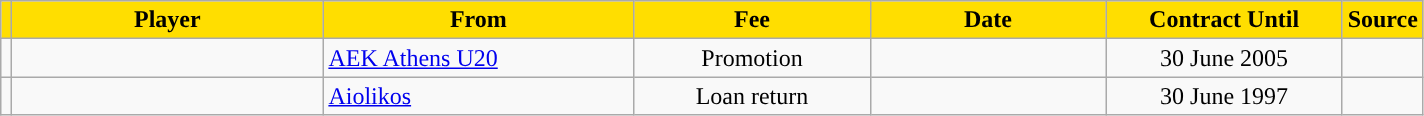<table class="wikitable sortable">
<tr>
<th style="background:#FFDE00"></th>
<th width=200 style="background:#FFDE00">Player</th>
<th width=200 style="background:#FFDE00">From</th>
<th width=150 style="background:#FFDE00">Fee</th>
<th width=150 style="background:#FFDE00">Date</th>
<th width=150 style="background:#FFDE00">Contract Until</th>
<th style="background:#FFDE00">Source</th>
</tr>
<tr>
<td align=center></td>
<td></td>
<td> <a href='#'>AEK Athens U20</a></td>
<td align=center>Promotion</td>
<td align=center></td>
<td align=center>30 June 2005</td>
<td align=center></td>
</tr>
<tr>
<td align=center></td>
<td></td>
<td> <a href='#'>Aiolikos</a></td>
<td align=center>Loan return</td>
<td align=center></td>
<td align=center>30 June 1997</td>
<td align=center></td>
</tr>
</table>
